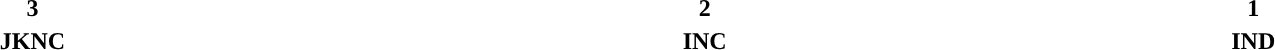<table style="width:100%; text-align:center;">
<tr>
<td style="background:"><strong>3</strong></td>
<td style="background:"><strong>2</strong></td>
<td style="background:"><strong>1</strong></td>
</tr>
<tr>
<td><span><strong>JKNC</strong></span></td>
<td><span><strong>INC</strong></span></td>
<td><span><strong>IND</strong></span></td>
</tr>
</table>
